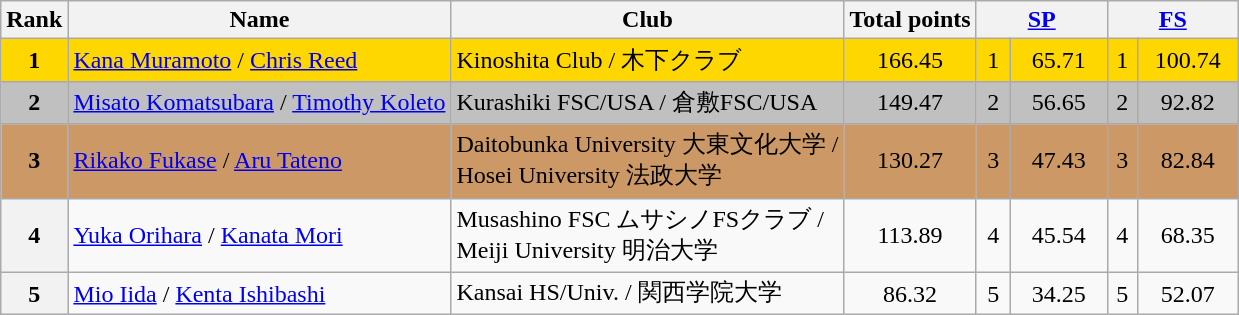<table class="wikitable sortable">
<tr>
<th>Rank</th>
<th>Name</th>
<th>Club</th>
<th>Total points</th>
<th colspan="2" width="80px"><a href='#'>SP</a></th>
<th colspan="2" width="80px"><a href='#'>FS</a></th>
</tr>
<tr bgcolor="gold">
<td align="center"><strong>1</strong></td>
<td><a href='#'>Kana Muramoto</a> / <a href='#'>Chris Reed</a></td>
<td>Kinoshita Club / 木下クラブ</td>
<td align="center">166.45</td>
<td align="center">1</td>
<td align="center">65.71</td>
<td align="center">1</td>
<td align="center">100.74</td>
</tr>
<tr bgcolor="silver">
<td align="center"><strong>2</strong></td>
<td><a href='#'>Misato Komatsubara</a> / <a href='#'>Timothy Koleto</a></td>
<td>Kurashiki FSC/USA / 倉敷FSC/USA</td>
<td align="center">149.47</td>
<td align="center">2</td>
<td align="center">56.65</td>
<td align="center">2</td>
<td align="center">92.82</td>
</tr>
<tr bgcolor="cc9966">
<td align="center"><strong>3</strong></td>
<td><a href='#'>Rikako Fukase</a> / <a href='#'>Aru Tateno</a></td>
<td>Daitobunka University 大東文化大学 / <br> Hosei University 法政大学</td>
<td align="center">130.27</td>
<td align="center">3</td>
<td align="center">47.43</td>
<td align="center">3</td>
<td align="center">82.84</td>
</tr>
<tr>
<th>4</th>
<td><a href='#'>Yuka Orihara</a> / <a href='#'>Kanata Mori</a></td>
<td>Musashino FSC ムサシノFSクラブ / <br> Meiji University 明治大学</td>
<td align="center">113.89</td>
<td align="center">4</td>
<td align="center">45.54</td>
<td align="center">4</td>
<td align="center">68.35</td>
</tr>
<tr>
<th>5</th>
<td><a href='#'>Mio Iida</a> / <a href='#'>Kenta Ishibashi</a></td>
<td>Kansai HS/Univ. / 関西学院大学</td>
<td align="center">86.32</td>
<td align="center">5</td>
<td align="center">34.25</td>
<td align="center">5</td>
<td align="center">52.07</td>
</tr>
</table>
